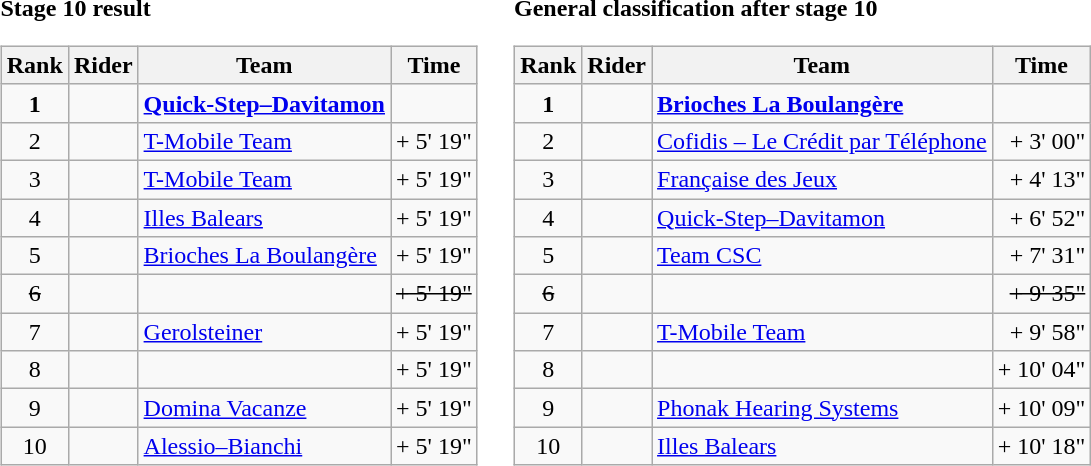<table>
<tr>
<td><strong>Stage 10 result</strong><br><table class="wikitable">
<tr>
<th scope="col">Rank</th>
<th scope="col">Rider</th>
<th scope="col">Team</th>
<th scope="col">Time</th>
</tr>
<tr>
<td style="text-align:center;"><strong>1</strong></td>
<td><strong></strong></td>
<td><strong><a href='#'>Quick-Step–Davitamon</a></strong></td>
<td align=right><strong></strong></td>
</tr>
<tr>
<td style="text-align:center;">2</td>
<td></td>
<td><a href='#'>T-Mobile Team</a></td>
<td align=right>+ 5' 19"</td>
</tr>
<tr>
<td style="text-align:center;">3</td>
<td></td>
<td><a href='#'>T-Mobile Team</a></td>
<td align=right>+ 5' 19"</td>
</tr>
<tr>
<td style="text-align:center;">4</td>
<td></td>
<td><a href='#'>Illes Balears</a></td>
<td align=right>+ 5' 19"</td>
</tr>
<tr>
<td style="text-align:center;">5</td>
<td> </td>
<td><a href='#'>Brioches La Boulangère</a></td>
<td align=right>+ 5' 19"</td>
</tr>
<tr>
<td style="text-align:center;"><del>6</del></td>
<td><del></del></td>
<td><del></del></td>
<td align=right><del>+ 5' 19"</del></td>
</tr>
<tr>
<td style="text-align:center;">7</td>
<td></td>
<td><a href='#'>Gerolsteiner</a></td>
<td align=right>+ 5' 19"</td>
</tr>
<tr>
<td style="text-align:center;">8</td>
<td></td>
<td></td>
<td align=right>+ 5' 19"</td>
</tr>
<tr>
<td style="text-align:center;">9</td>
<td></td>
<td><a href='#'>Domina Vacanze</a></td>
<td align=right>+ 5' 19"</td>
</tr>
<tr>
<td style="text-align:center;">10</td>
<td></td>
<td><a href='#'>Alessio–Bianchi</a></td>
<td align=right>+ 5' 19"</td>
</tr>
</table>
</td>
<td></td>
<td><strong>General classification after stage 10</strong><br><table class="wikitable">
<tr>
<th scope="col">Rank</th>
<th scope="col">Rider</th>
<th scope="col">Team</th>
<th scope="col">Time</th>
</tr>
<tr>
<td style="text-align:center;"><strong>1</strong></td>
<td><strong></strong> </td>
<td><strong><a href='#'>Brioches La Boulangère</a></strong></td>
<td style="text-align:right;"><strong></strong></td>
</tr>
<tr>
<td style="text-align:center;">2</td>
<td></td>
<td><a href='#'>Cofidis – Le Crédit par Téléphone</a></td>
<td align=right>+ 3' 00"</td>
</tr>
<tr>
<td style="text-align:center;">3</td>
<td></td>
<td><a href='#'>Française des Jeux</a></td>
<td style="text-align:right;">+ 4' 13"</td>
</tr>
<tr>
<td style="text-align:center;">4</td>
<td></td>
<td><a href='#'>Quick-Step–Davitamon</a></td>
<td align=right>+ 6' 52"</td>
</tr>
<tr>
<td style="text-align:center;">5</td>
<td></td>
<td><a href='#'>Team CSC</a></td>
<td align=right>+ 7' 31"</td>
</tr>
<tr>
<td style="text-align:center;"><del>6</del></td>
<td><del></del></td>
<td><del></del></td>
<td align=right><del>+ 9' 35"</del></td>
</tr>
<tr>
<td style="text-align:center;">7</td>
<td></td>
<td><a href='#'>T-Mobile Team</a></td>
<td align=right>+ 9' 58"</td>
</tr>
<tr>
<td style="text-align:center;">8</td>
<td></td>
<td></td>
<td align=right>+ 10' 04"</td>
</tr>
<tr>
<td style="text-align:center;">9</td>
<td></td>
<td><a href='#'>Phonak Hearing Systems</a></td>
<td align=right>+ 10' 09"</td>
</tr>
<tr>
<td style="text-align:center;">10</td>
<td></td>
<td><a href='#'>Illes Balears</a></td>
<td align=right>+ 10' 18"</td>
</tr>
</table>
</td>
</tr>
</table>
